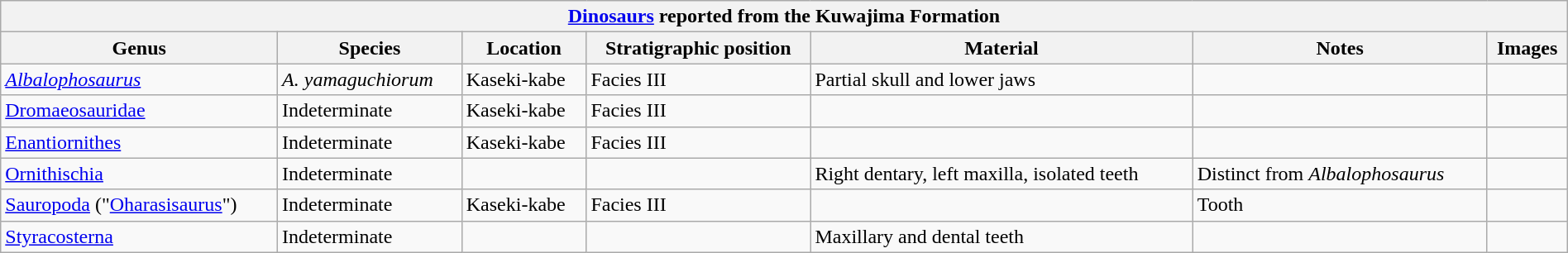<table class="wikitable" align="center" width="100%">
<tr>
<th colspan="7" align="center"><strong><a href='#'>Dinosaurs</a> reported from the Kuwajima Formation</strong></th>
</tr>
<tr>
<th>Genus</th>
<th>Species</th>
<th>Location</th>
<th>Stratigraphic position</th>
<th>Material</th>
<th>Notes</th>
<th>Images</th>
</tr>
<tr>
<td><em><a href='#'>Albalophosaurus</a></em></td>
<td><em>A. yamaguchiorum</em></td>
<td>Kaseki-kabe</td>
<td>Facies III</td>
<td>Partial skull and lower jaws</td>
<td></td>
<td></td>
</tr>
<tr>
<td><a href='#'>Dromaeosauridae</a></td>
<td>Indeterminate</td>
<td>Kaseki-kabe</td>
<td>Facies III</td>
<td></td>
<td></td>
<td></td>
</tr>
<tr>
<td><a href='#'>Enantiornithes</a></td>
<td>Indeterminate</td>
<td>Kaseki-kabe</td>
<td>Facies III</td>
<td></td>
<td></td>
<td></td>
</tr>
<tr>
<td><a href='#'>Ornithischia</a></td>
<td>Indeterminate</td>
<td></td>
<td></td>
<td>Right dentary, left maxilla, isolated teeth</td>
<td>Distinct from <em>Albalophosaurus</em></td>
<td></td>
</tr>
<tr>
<td><a href='#'>Sauropoda</a> ("<a href='#'>Oharasisaurus</a>")</td>
<td>Indeterminate</td>
<td>Kaseki-kabe</td>
<td>Facies III</td>
<td></td>
<td>Tooth</td>
<td></td>
</tr>
<tr>
<td><a href='#'>Styracosterna</a></td>
<td>Indeterminate</td>
<td></td>
<td></td>
<td>Maxillary and dental teeth</td>
<td></td>
<td></td>
</tr>
</table>
